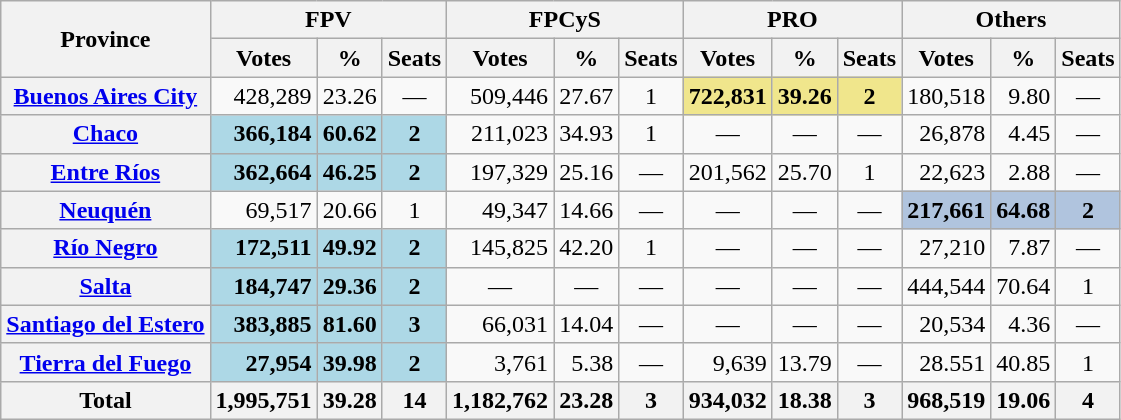<table class="wikitable sortable plainrowheaders" style="text-align:right;">
<tr>
<th rowspan=2>Province</th>
<th colspan=3>FPV</th>
<th colspan=3>FPCyS</th>
<th colspan=3>PRO</th>
<th colspan=3>Others</th>
</tr>
<tr>
<th>Votes</th>
<th>%</th>
<th>Seats</th>
<th>Votes</th>
<th>%</th>
<th>Seats</th>
<th>Votes</th>
<th>%</th>
<th>Seats</th>
<th>Votes</th>
<th>%</th>
<th>Seats</th>
</tr>
<tr>
<th scope=row><a href='#'>Buenos Aires City</a></th>
<td>428,289</td>
<td>23.26</td>
<td align=center>—</td>
<td>509,446</td>
<td>27.67</td>
<td align=center>1</td>
<td bgcolor=khaki><strong>722,831</strong></td>
<td bgcolor=khaki><strong>39.26</strong></td>
<td bgcolor=khaki align=center><strong>2</strong></td>
<td>180,518</td>
<td>9.80</td>
<td align=center>—</td>
</tr>
<tr>
<th scope=row><a href='#'>Chaco</a></th>
<td bgcolor=lightblue><strong>366,184</strong></td>
<td bgcolor=lightblue><strong>60.62</strong></td>
<td bgcolor=lightblue align=center><strong>2</strong></td>
<td>211,023</td>
<td>34.93</td>
<td align=center>1</td>
<td align=center>—</td>
<td align=center>—</td>
<td align=center>—</td>
<td>26,878</td>
<td>4.45</td>
<td align=center>—</td>
</tr>
<tr>
<th scope=row><a href='#'>Entre Ríos</a></th>
<td bgcolor=lightblue><strong>362,664</strong></td>
<td bgcolor=lightblue><strong>46.25</strong></td>
<td bgcolor=lightblue align=center><strong>2</strong></td>
<td>197,329</td>
<td>25.16</td>
<td align=center>—</td>
<td>201,562</td>
<td>25.70</td>
<td align=center>1</td>
<td>22,623</td>
<td>2.88</td>
<td align=center>—</td>
</tr>
<tr>
<th scope=row><a href='#'>Neuquén</a></th>
<td>69,517</td>
<td>20.66</td>
<td align=center>1</td>
<td>49,347</td>
<td>14.66</td>
<td align=center>—</td>
<td align=center>—</td>
<td align=center>—</td>
<td align=center>—</td>
<td bgcolor=LightSteelBlue><strong>217,661</strong></td>
<td bgcolor=LightSteelBlue><strong>64.68</strong></td>
<td bgcolor=LightSteelBlue align=center><strong>2</strong></td>
</tr>
<tr>
<th scope=row><a href='#'>Río Negro</a></th>
<td bgcolor=lightblue><strong>172,511</strong></td>
<td bgcolor=lightblue><strong>49.92</strong></td>
<td bgcolor=lightblue align=center><strong>2</strong></td>
<td>145,825</td>
<td>42.20</td>
<td align=center>1</td>
<td align=center>—</td>
<td align=center>—</td>
<td align=center>—</td>
<td>27,210</td>
<td>7.87</td>
<td align=center>—</td>
</tr>
<tr>
<th scope=row><a href='#'>Salta</a></th>
<td bgcolor=lightblue><strong>184,747</strong></td>
<td bgcolor=lightblue><strong>29.36</strong></td>
<td bgcolor=lightblue align=center><strong>2</strong></td>
<td align=center>—</td>
<td align=center>—</td>
<td align=center>—</td>
<td align=center>—</td>
<td align=center>—</td>
<td align=center>—</td>
<td>444,544</td>
<td>70.64</td>
<td align=center>1</td>
</tr>
<tr>
<th scope=row><a href='#'>Santiago del Estero</a></th>
<td bgcolor=lightblue><strong>383,885</strong></td>
<td bgcolor=lightblue><strong>81.60</strong></td>
<td bgcolor=lightblue align=center><strong>3</strong></td>
<td>66,031</td>
<td>14.04</td>
<td align=center>—</td>
<td align=center>—</td>
<td align=center>—</td>
<td align=center>—</td>
<td>20,534</td>
<td>4.36</td>
<td align=center>—</td>
</tr>
<tr>
<th scope=row><a href='#'>Tierra del Fuego</a></th>
<td bgcolor=lightblue><strong>27,954</strong></td>
<td bgcolor=lightblue><strong>39.98</strong></td>
<td bgcolor=lightblue align=center><strong>2</strong></td>
<td>3,761</td>
<td>5.38</td>
<td align=center>—</td>
<td>9,639</td>
<td>13.79</td>
<td align=center>—</td>
<td>28.551</td>
<td>40.85</td>
<td align=center>1</td>
</tr>
<tr>
<th>Total</th>
<th>1,995,751</th>
<th>39.28</th>
<th>14</th>
<th>1,182,762</th>
<th>23.28</th>
<th>3</th>
<th>934,032</th>
<th>18.38</th>
<th>3</th>
<th>968,519</th>
<th>19.06</th>
<th>4</th>
</tr>
</table>
